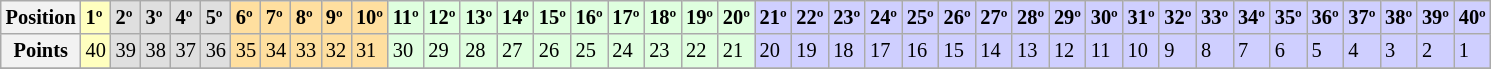<table class="wikitable sortable" style="font-size:85%">
<tr>
<th>Position</th>
<td style="background-color:#ffffbf"><strong>1º</strong></td>
<td style="background-color:#dfdfdf"><strong>2º</strong></td>
<td style="background-color:#dfdfdf"><strong>3º</strong></td>
<td style="background-color:#dfdfdf"><strong>4º</strong></td>
<td style="background-color:#dfdfdf"><strong>5º</strong></td>
<td style="background-color:#ffdf9f"><strong>6º</strong></td>
<td style="background-color:#ffdf9f"><strong>7º</strong></td>
<td style="background-color:#ffdf9f"><strong>8º</strong></td>
<td style="background-color:#ffdf9f"><strong>9º</strong></td>
<td style="background-color:#ffdf9f"><strong>10º</strong></td>
<td style="background-color:#dfffdf"><strong>11º</strong></td>
<td style="background-color:#dfffdf"><strong>12º</strong></td>
<td style="background-color:#dfffdf"><strong>13º</strong></td>
<td style="background-color:#dfffdf"><strong>14º</strong></td>
<td style="background-color:#dfffdf"><strong>15º</strong></td>
<td style="background-color:#dfffdf"><strong>16º</strong></td>
<td style="background-color:#dfffdf"><strong>17º</strong></td>
<td style="background-color:#dfffdf"><strong>18º</strong></td>
<td style="background-color:#dfffdf"><strong>19º</strong></td>
<td style="background-color:#dfffdf"><strong>20º</strong></td>
<td style="background-color:#cfcfff"><strong>21º</strong></td>
<td style="background-color:#cfcfff"><strong>22º</strong></td>
<td style="background-color:#cfcfff"><strong>23º</strong></td>
<td style="background-color:#cfcfff"><strong>24º</strong></td>
<td style="background-color:#cfcfff"><strong>25º</strong></td>
<td style="background-color:#cfcfff"><strong>26º</strong></td>
<td style="background-color:#cfcfff"><strong>27º</strong></td>
<td style="background-color:#cfcfff"><strong>28º</strong></td>
<td style="background-color:#cfcfff"><strong>29º</strong></td>
<td style="background-color:#cfcfff"><strong>30º</strong></td>
<td style="background-color:#cfcfff"><strong>31º</strong></td>
<td style="background-color:#cfcfff"><strong>32º</strong></td>
<td style="background-color:#cfcfff"><strong>33º</strong></td>
<td style="background-color:#cfcfff"><strong>34º</strong></td>
<td style="background-color:#cfcfff"><strong>35º</strong></td>
<td style="background-color:#cfcfff"><strong>36º</strong></td>
<td style="background-color:#cfcfff"><strong>37º</strong></td>
<td style="background-color:#cfcfff"><strong>38º</strong></td>
<td style="background-color:#cfcfff"><strong>39º</strong></td>
<td style="background-color:#cfcfff"><strong>40º</strong></td>
</tr>
<tr>
<th>Points</th>
<td style="background-color:#ffffbf">40</td>
<td style="background-color:#dfdfdf">39</td>
<td style="background-color:#dfdfdf">38</td>
<td style="background-color:#dfdfdf">37</td>
<td style="background-color:#dfdfdf">36</td>
<td style="background-color:#ffdf9f">35</td>
<td style="background-color:#ffdf9f">34</td>
<td style="background-color:#ffdf9f">33</td>
<td style="background-color:#ffdf9f">32</td>
<td style="background-color:#ffdf9f">31</td>
<td style="background-color:#dfffdf">30</td>
<td style="background-color:#dfffdf">29</td>
<td style="background-color:#dfffdf">28</td>
<td style="background-color:#dfffdf">27</td>
<td style="background-color:#dfffdf">26</td>
<td style="background-color:#dfffdf">25</td>
<td style="background-color:#dfffdf">24</td>
<td style="background-color:#dfffdf">23</td>
<td style="background-color:#dfffdf">22</td>
<td style="background-color:#dfffdf">21</td>
<td style="background-color:#cfcfff">20</td>
<td style="background-color:#cfcfff">19</td>
<td style="background-color:#cfcfff">18</td>
<td style="background-color:#cfcfff">17</td>
<td style="background-color:#cfcfff">16</td>
<td style="background-color:#cfcfff">15</td>
<td style="background-color:#cfcfff">14</td>
<td style="background-color:#cfcfff">13</td>
<td style="background-color:#cfcfff">12</td>
<td style="background-color:#cfcfff">11</td>
<td style="background-color:#cfcfff">10</td>
<td style="background-color:#cfcfff">9</td>
<td style="background-color:#cfcfff">8</td>
<td style="background-color:#cfcfff">7</td>
<td style="background-color:#cfcfff">6</td>
<td style="background-color:#cfcfff">5</td>
<td style="background-color:#cfcfff">4</td>
<td style="background-color:#cfcfff">3</td>
<td style="background-color:#cfcfff">2</td>
<td style="background-color:#cfcfff">1</td>
</tr>
<tr>
</tr>
</table>
